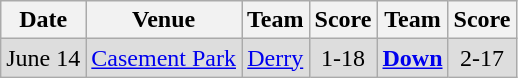<table class="wikitable">
<tr>
<th>Date</th>
<th>Venue</th>
<th>Team</th>
<th>Score</th>
<th>Team</th>
<th>Score</th>
</tr>
<tr align="center" style="background:#dddddd;">
<td>June 14</td>
<td><a href='#'>Casement Park</a></td>
<td><a href='#'>Derry</a></td>
<td>1-18</td>
<td><strong><a href='#'>Down</a></strong></td>
<td>2-17</td>
</tr>
</table>
